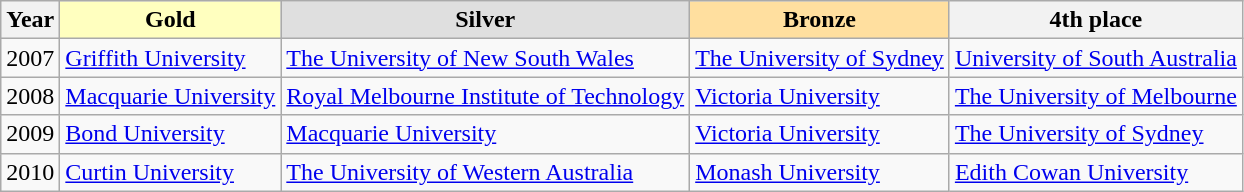<table class="wikitable">
<tr>
<th>Year</th>
<td style="text-align:center;background:#ffffbf;"><strong>Gold</strong></td>
<td style="text-align:center; background:#dfdfdf;"><strong>Silver</strong></td>
<td style="text-align:center; background:#ffdf9f;"><strong>Bronze</strong></td>
<th><strong>4th place</strong></th>
</tr>
<tr>
<td>2007</td>
<td><a href='#'>Griffith University</a></td>
<td><a href='#'>The University of New South Wales</a></td>
<td><a href='#'>The University of Sydney</a></td>
<td><a href='#'>University of South Australia</a></td>
</tr>
<tr>
<td>2008</td>
<td><a href='#'>Macquarie University</a></td>
<td><a href='#'>Royal Melbourne Institute of Technology</a></td>
<td><a href='#'>Victoria University</a></td>
<td><a href='#'>The University of Melbourne</a></td>
</tr>
<tr>
<td>2009</td>
<td><a href='#'>Bond University</a></td>
<td><a href='#'>Macquarie University</a></td>
<td><a href='#'>Victoria University</a></td>
<td><a href='#'>The University of Sydney</a></td>
</tr>
<tr>
<td>2010</td>
<td><a href='#'>Curtin University</a></td>
<td><a href='#'>The University of Western Australia</a></td>
<td><a href='#'>Monash University</a></td>
<td><a href='#'>Edith Cowan University</a></td>
</tr>
</table>
